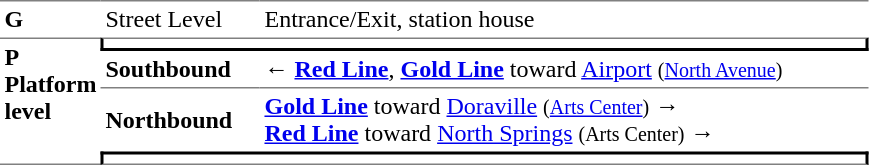<table table border=0 cellspacing=0 cellpadding=3>
<tr>
<td style="border-top:solid 1px gray;" width=50 valign=top><strong>G</strong></td>
<td style="border-top:solid 1px gray;" width=100 valign=top>Street Level</td>
<td style="border-top:solid 1px gray;" width=400 valign=top>Entrance/Exit, station house</td>
</tr>
<tr>
<td style="border-top:solid 1px gray;border-bottom:solid 1px gray;" width=50 rowspan=4 valign=top><strong>P<br>Platform level</strong></td>
<td style="border-top:solid 1px gray;border-right:solid 2px black;border-left:solid 2px black;border-bottom:solid 2px black;text-align:center;" colspan=2></td>
</tr>
<tr>
<td style="border-bottom:solid 1px gray;" width=100><strong>Southbound</strong></td>
<td style="border-bottom:solid 1px gray;" width=400>← <a href='#'><span><strong>Red Line</strong></span></a>, <a href='#'><span><strong>Gold Line</strong></span></a> toward <a href='#'>Airport</a> <small>(<a href='#'>North Avenue</a>)</small></td>
</tr>
<tr>
<td><strong>Northbound</strong></td>
<td> <a href='#'><span><strong>Gold Line</strong></span></a> toward <a href='#'>Doraville</a> <small>(<a href='#'>Arts Center</a>)</small> →<br> <a href='#'><span><strong>Red Line</strong></span></a> toward <a href='#'>North Springs</a> <small>(Arts Center)</small> →</td>
</tr>
<tr>
<td style="border-bottom:solid 1px gray;border-right:solid 2px black;border-left:solid 2px black;border-top:solid 2px black;text-align:center;" colspan=2></td>
</tr>
</table>
